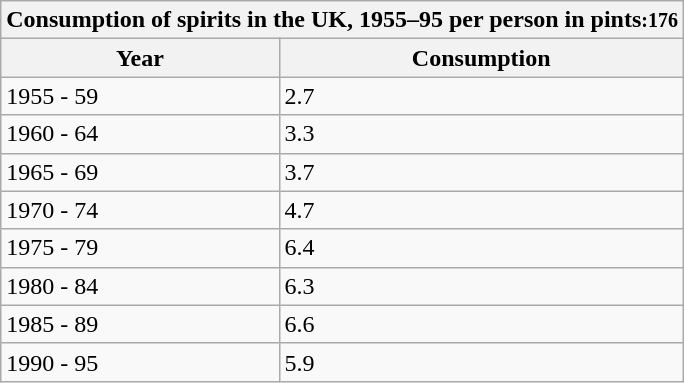<table class="wikitable mw-collapsible mw-collapsed">
<tr>
<th colspan="2">Consumption of spirits in the UK, 1955–95 per person in pints<small>:176</small></th>
</tr>
<tr>
<th>Year</th>
<th>Consumption</th>
</tr>
<tr>
<td>1955 - 59</td>
<td>2.7</td>
</tr>
<tr>
<td>1960 - 64</td>
<td>3.3</td>
</tr>
<tr>
<td>1965 - 69</td>
<td>3.7</td>
</tr>
<tr>
<td>1970 - 74</td>
<td>4.7</td>
</tr>
<tr>
<td>1975 - 79</td>
<td>6.4</td>
</tr>
<tr>
<td>1980 - 84</td>
<td>6.3</td>
</tr>
<tr>
<td>1985 - 89</td>
<td>6.6</td>
</tr>
<tr>
<td>1990 - 95</td>
<td>5.9</td>
</tr>
</table>
